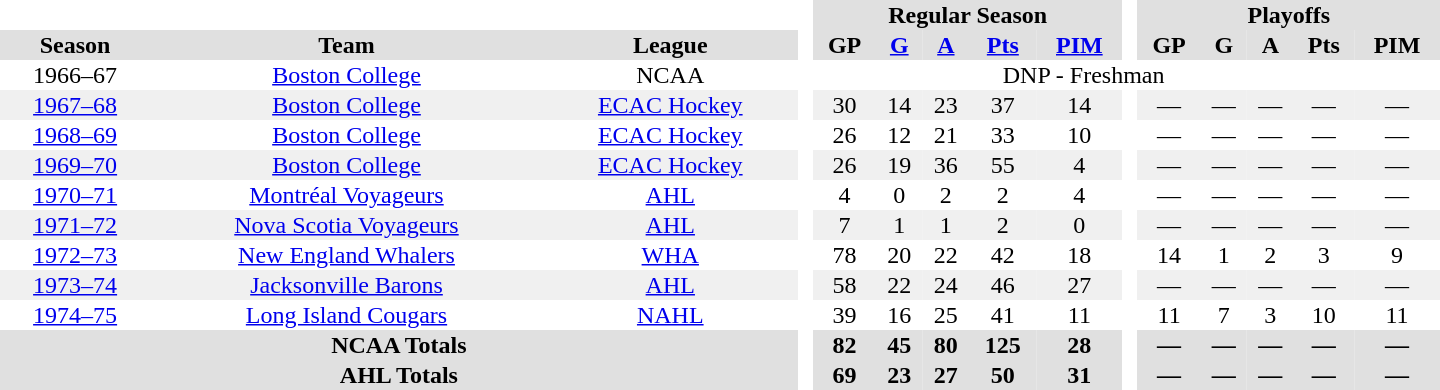<table border="0" cellpadding="1" cellspacing="0" style="text-align:center; width:60em">
<tr bgcolor="#e0e0e0">
<th colspan="3"  bgcolor="#ffffff"> </th>
<th rowspan="99" bgcolor="#ffffff"> </th>
<th colspan="5">Regular Season</th>
<th rowspan="99" bgcolor="#ffffff"> </th>
<th colspan="5">Playoffs</th>
</tr>
<tr bgcolor="#e0e0e0">
<th>Season</th>
<th>Team</th>
<th>League</th>
<th>GP</th>
<th><a href='#'>G</a></th>
<th><a href='#'>A</a></th>
<th><a href='#'>Pts</a></th>
<th><a href='#'>PIM</a></th>
<th>GP</th>
<th>G</th>
<th>A</th>
<th>Pts</th>
<th>PIM</th>
</tr>
<tr>
<td>1966–67</td>
<td><a href='#'>Boston College</a></td>
<td>NCAA</td>
<td colspan=10>DNP - Freshman</td>
</tr>
<tr bgcolor=f0f0f0>
<td><a href='#'>1967–68</a></td>
<td><a href='#'>Boston College</a></td>
<td><a href='#'>ECAC Hockey</a></td>
<td>30</td>
<td>14</td>
<td>23</td>
<td>37</td>
<td>14</td>
<td>—</td>
<td>—</td>
<td>—</td>
<td>—</td>
<td>—</td>
</tr>
<tr>
<td><a href='#'>1968–69</a></td>
<td><a href='#'>Boston College</a></td>
<td><a href='#'>ECAC Hockey</a></td>
<td>26</td>
<td>12</td>
<td>21</td>
<td>33</td>
<td>10</td>
<td>—</td>
<td>—</td>
<td>—</td>
<td>—</td>
<td>—</td>
</tr>
<tr bgcolor=f0f0f0>
<td><a href='#'>1969–70</a></td>
<td><a href='#'>Boston College</a></td>
<td><a href='#'>ECAC Hockey</a></td>
<td>26</td>
<td>19</td>
<td>36</td>
<td>55</td>
<td>4</td>
<td>—</td>
<td>—</td>
<td>—</td>
<td>—</td>
<td>—</td>
</tr>
<tr>
<td><a href='#'>1970–71</a></td>
<td><a href='#'>Montréal Voyageurs</a></td>
<td><a href='#'>AHL</a></td>
<td>4</td>
<td>0</td>
<td>2</td>
<td>2</td>
<td>4</td>
<td>—</td>
<td>—</td>
<td>—</td>
<td>—</td>
<td>—</td>
</tr>
<tr bgcolor=f0f0f0>
<td><a href='#'>1971–72</a></td>
<td><a href='#'>Nova Scotia Voyageurs</a></td>
<td><a href='#'>AHL</a></td>
<td>7</td>
<td>1</td>
<td>1</td>
<td>2</td>
<td>0</td>
<td>—</td>
<td>—</td>
<td>—</td>
<td>—</td>
<td>—</td>
</tr>
<tr>
<td><a href='#'>1972–73</a></td>
<td><a href='#'>New England Whalers</a></td>
<td><a href='#'>WHA</a></td>
<td>78</td>
<td>20</td>
<td>22</td>
<td>42</td>
<td>18</td>
<td>14</td>
<td>1</td>
<td>2</td>
<td>3</td>
<td>9</td>
</tr>
<tr bgcolor=f0f0f0>
<td><a href='#'>1973–74</a></td>
<td><a href='#'>Jacksonville Barons</a></td>
<td><a href='#'>AHL</a></td>
<td>58</td>
<td>22</td>
<td>24</td>
<td>46</td>
<td>27</td>
<td>—</td>
<td>—</td>
<td>—</td>
<td>—</td>
<td>—</td>
</tr>
<tr>
<td><a href='#'>1974–75</a></td>
<td><a href='#'>Long Island Cougars</a></td>
<td><a href='#'>NAHL</a></td>
<td>39</td>
<td>16</td>
<td>25</td>
<td>41</td>
<td>11</td>
<td>11</td>
<td>7</td>
<td>3</td>
<td>10</td>
<td>11</td>
</tr>
<tr bgcolor="#e0e0e0">
<th colspan="3">NCAA Totals</th>
<th>82</th>
<th>45</th>
<th>80</th>
<th>125</th>
<th>28</th>
<th>—</th>
<th>—</th>
<th>—</th>
<th>—</th>
<th>—</th>
</tr>
<tr bgcolor="#e0e0e0">
<th colspan="3">AHL Totals</th>
<th>69</th>
<th>23</th>
<th>27</th>
<th>50</th>
<th>31</th>
<th>—</th>
<th>—</th>
<th>—</th>
<th>—</th>
<th>—</th>
</tr>
</table>
